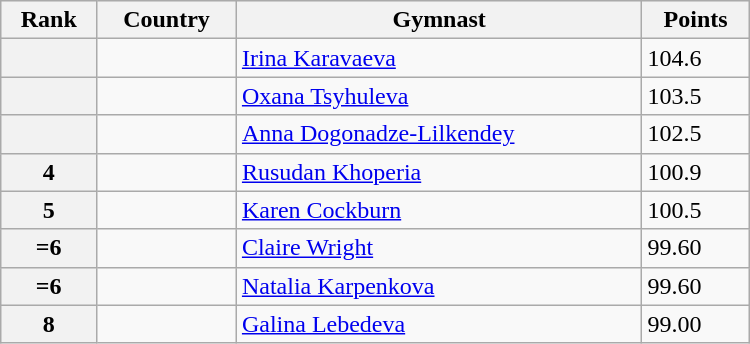<table class="wikitable" width=500>
<tr bgcolor="#efefef">
<th>Rank</th>
<th>Country</th>
<th>Gymnast</th>
<th>Points</th>
</tr>
<tr>
<th></th>
<td></td>
<td><a href='#'>Irina Karavaeva</a></td>
<td>104.6</td>
</tr>
<tr>
<th></th>
<td></td>
<td><a href='#'>Oxana Tsyhuleva</a></td>
<td>103.5</td>
</tr>
<tr>
<th></th>
<td></td>
<td><a href='#'>Anna Dogonadze-Lilkendey</a></td>
<td>102.5</td>
</tr>
<tr>
<th>4</th>
<td></td>
<td><a href='#'>Rusudan Khoperia</a></td>
<td>100.9</td>
</tr>
<tr>
<th>5</th>
<td></td>
<td><a href='#'>Karen Cockburn</a></td>
<td>100.5</td>
</tr>
<tr>
<th>=6</th>
<td></td>
<td><a href='#'>Claire Wright</a></td>
<td>99.60</td>
</tr>
<tr>
<th>=6</th>
<td></td>
<td><a href='#'>Natalia Karpenkova</a></td>
<td>99.60</td>
</tr>
<tr>
<th>8</th>
<td></td>
<td><a href='#'>Galina Lebedeva</a></td>
<td>99.00</td>
</tr>
</table>
